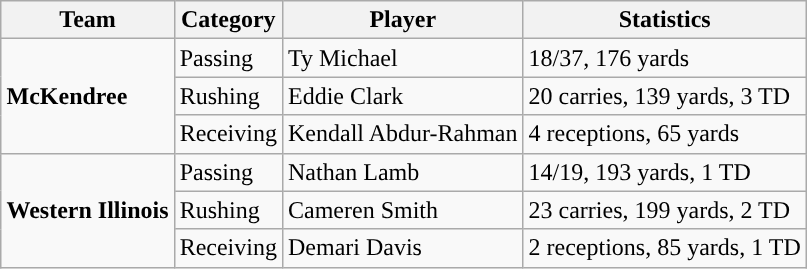<table class="wikitable" style="float: right;">
<tr>
<th>Team</th>
<th>Category</th>
<th>Player</th>
<th>Statistics</th>
</tr>
<tr>
<td rowspan=3><strong>McKendree</strong></td>
<td>Passing</td>
<td>Ty Michael</td>
<td>18/37, 176 yards</td>
</tr>
<tr>
<td>Rushing</td>
<td>Eddie Clark</td>
<td>20 carries, 139 yards, 3 TD</td>
</tr>
<tr>
<td>Receiving</td>
<td>Kendall Abdur-Rahman</td>
<td>4 receptions, 65 yards</td>
</tr>
<tr>
<td rowspan=3><strong>Western Illinois</strong></td>
<td>Passing</td>
<td>Nathan Lamb</td>
<td>14/19, 193 yards, 1 TD</td>
</tr>
<tr>
<td>Rushing</td>
<td>Cameren Smith</td>
<td>23 carries, 199 yards, 2 TD</td>
</tr>
<tr>
<td>Receiving</td>
<td>Demari Davis</td>
<td>2 receptions, 85 yards, 1 TD</td>
</tr>
</table>
